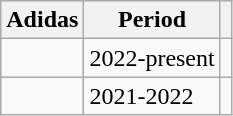<table class="wikitable">
<tr>
<th>Adidas</th>
<th>Period</th>
<th></th>
</tr>
<tr>
<td></td>
<td>2022-present</td>
<td></td>
</tr>
<tr>
<td></td>
<td>2021-2022</td>
<td></td>
</tr>
</table>
